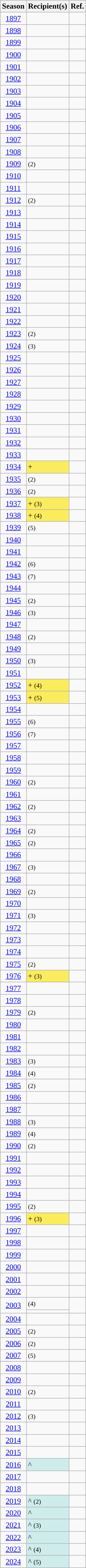<table class="wikitable sortable" style="text-align:center">
<tr>
<th>Season</th>
<th>Recipient(s)</th>
<th class=unsortable>Ref.</th>
</tr>
<tr>
<td><a href='#'>1897</a></td>
<td></td>
<td></td>
</tr>
<tr>
<td><a href='#'>1898</a></td>
<td></td>
<td></td>
</tr>
<tr>
<td><a href='#'>1899</a></td>
<td></td>
<td></td>
</tr>
<tr>
<td><a href='#'>1900</a></td>
<td></td>
<td></td>
</tr>
<tr>
<td><a href='#'>1901</a></td>
<td align=left></td>
<td></td>
</tr>
<tr>
<td><a href='#'>1902</a></td>
<td align=left></td>
<td></td>
</tr>
<tr>
<td><a href='#'>1903</a></td>
<td></td>
<td></td>
</tr>
<tr>
<td><a href='#'>1904</a></td>
<td></td>
<td></td>
</tr>
<tr>
<td><a href='#'>1905</a></td>
<td></td>
<td></td>
</tr>
<tr>
<td><a href='#'>1906</a></td>
<td align=left></td>
<td></td>
</tr>
<tr>
<td><a href='#'>1907</a></td>
<td></td>
<td></td>
</tr>
<tr>
<td><a href='#'>1908</a></td>
<td align=left></td>
<td></td>
</tr>
<tr>
<td><a href='#'>1909</a></td>
<td align=left> <small>(2)</small></td>
<td></td>
</tr>
<tr>
<td><a href='#'>1910</a></td>
<td></td>
<td></td>
</tr>
<tr>
<td><a href='#'>1911</a></td>
<td align=left></td>
<td></td>
</tr>
<tr>
<td><a href='#'>1912</a></td>
<td align=left> <small>(2)</small></td>
<td></td>
</tr>
<tr>
<td><a href='#'>1913</a></td>
<td align=left></td>
<td></td>
</tr>
<tr>
<td><a href='#'>1914</a></td>
<td></td>
<td></td>
</tr>
<tr>
<td><a href='#'>1915</a></td>
<td></td>
<td></td>
</tr>
<tr>
<td><a href='#'>1916</a></td>
<td></td>
<td></td>
</tr>
<tr>
<td><a href='#'>1917</a></td>
<td></td>
<td></td>
</tr>
<tr>
<td><a href='#'>1918</a></td>
<td></td>
<td></td>
</tr>
<tr>
<td><a href='#'>1919</a></td>
<td></td>
<td></td>
</tr>
<tr>
<td><a href='#'>1920</a></td>
<td align=left></td>
<td></td>
</tr>
<tr>
<td><a href='#'>1921</a></td>
<td></td>
<td></td>
</tr>
<tr>
<td><a href='#'>1922</a></td>
<td align=left></td>
<td></td>
</tr>
<tr>
<td><a href='#'>1923</a></td>
<td align=left> <small>(2)</small></td>
<td></td>
</tr>
<tr>
<td><a href='#'>1924</a></td>
<td align=left> <small>(3)</small></td>
<td></td>
</tr>
<tr>
<td><a href='#'>1925</a></td>
<td align=left></td>
<td></td>
</tr>
<tr>
<td><a href='#'>1926</a></td>
<td align=left></td>
<td></td>
</tr>
<tr>
<td><a href='#'>1927</a></td>
<td align=left></td>
<td></td>
</tr>
<tr>
<td><a href='#'>1928</a></td>
<td align=left></td>
<td></td>
</tr>
<tr>
<td><a href='#'>1929</a></td>
<td align=left></td>
<td></td>
</tr>
<tr>
<td><a href='#'>1930</a></td>
<td align=left></td>
<td></td>
</tr>
<tr>
<td><a href='#'>1931</a></td>
<td align=left></td>
<td></td>
</tr>
<tr>
<td><a href='#'>1932</a></td>
<td align=left></td>
<td></td>
</tr>
<tr>
<td><a href='#'>1933</a></td>
<td align=left></td>
<td></td>
</tr>
<tr>
<td><a href='#'>1934</a></td>
<td style="text-align:left; background:#fbec5d;">+</td>
<td></td>
</tr>
<tr>
<td><a href='#'>1935</a></td>
<td align=left> <small>(2)</small></td>
<td></td>
</tr>
<tr>
<td><a href='#'>1936</a></td>
<td align=left> <small>(2)</small></td>
<td></td>
</tr>
<tr>
<td><a href='#'>1937</a></td>
<td style="text-align:left; background:#fbec5d;">+ <small>(3)</small></td>
<td></td>
</tr>
<tr>
<td><a href='#'>1938</a></td>
<td style="text-align:left; background:#fbec5d;">+ <small>(4)</small></td>
<td></td>
</tr>
<tr>
<td><a href='#'>1939</a></td>
<td align=left> <small>(5)</small></td>
<td></td>
</tr>
<tr>
<td><a href='#'>1940</a></td>
<td align=left></td>
<td></td>
</tr>
<tr>
<td><a href='#'>1941</a></td>
<td align=left></td>
<td></td>
</tr>
<tr>
<td><a href='#'>1942</a></td>
<td align=left> <small>(6)</small></td>
<td></td>
</tr>
<tr>
<td><a href='#'>1943</a></td>
<td align=left> <small>(7)</small></td>
<td></td>
</tr>
<tr>
<td><a href='#'>1944</a></td>
<td align=left></td>
<td></td>
</tr>
<tr>
<td><a href='#'>1945</a></td>
<td align=left> <small>(2)</small></td>
<td></td>
</tr>
<tr>
<td><a href='#'>1946</a></td>
<td align=left> <small>(3)</small></td>
<td></td>
</tr>
<tr>
<td><a href='#'>1947</a></td>
<td align=left></td>
<td></td>
</tr>
<tr>
<td><a href='#'>1948</a></td>
<td align=left> <small>(2)</small></td>
<td></td>
</tr>
<tr>
<td><a href='#'>1949</a></td>
<td align=left></td>
<td></td>
</tr>
<tr>
<td><a href='#'>1950</a></td>
<td align=left> <small>(3)</small></td>
<td></td>
</tr>
<tr>
<td><a href='#'>1951</a></td>
<td align=left></td>
<td></td>
</tr>
<tr>
<td><a href='#'>1952</a></td>
<td style="text-align:left; background:#fbec5d;">+ <small>(4)</small></td>
<td></td>
</tr>
<tr>
<td><a href='#'>1953</a></td>
<td style="text-align:left; background:#fbec5d;">+ <small>(5)</small></td>
<td></td>
</tr>
<tr>
<td><a href='#'>1954</a></td>
<td align=left></td>
<td></td>
</tr>
<tr>
<td><a href='#'>1955</a></td>
<td align=left> <small>(6)</small></td>
<td></td>
</tr>
<tr>
<td><a href='#'>1956</a></td>
<td align=left> <small>(7)</small></td>
<td></td>
</tr>
<tr>
<td><a href='#'>1957</a></td>
<td align=left></td>
<td></td>
</tr>
<tr>
<td><a href='#'>1958</a></td>
<td align=left></td>
<td></td>
</tr>
<tr>
<td><a href='#'>1959</a></td>
<td align=left></td>
<td></td>
</tr>
<tr>
<td><a href='#'>1960</a></td>
<td align=left> <small>(2)</small></td>
<td></td>
</tr>
<tr>
<td><a href='#'>1961</a></td>
<td align=left></td>
<td></td>
</tr>
<tr>
<td><a href='#'>1962</a></td>
<td align=left> <small>(2)</small></td>
<td></td>
</tr>
<tr>
<td><a href='#'>1963</a></td>
<td align=left></td>
<td></td>
</tr>
<tr>
<td><a href='#'>1964</a></td>
<td align=left> <small>(2)</small></td>
<td></td>
</tr>
<tr>
<td><a href='#'>1965</a></td>
<td align=left> <small>(2)</small></td>
<td></td>
</tr>
<tr>
<td><a href='#'>1966</a></td>
<td align=left></td>
<td></td>
</tr>
<tr>
<td><a href='#'>1967</a></td>
<td align=left> <small>(3)</small></td>
<td></td>
</tr>
<tr>
<td><a href='#'>1968</a></td>
<td align=left></td>
<td></td>
</tr>
<tr>
<td><a href='#'>1969</a></td>
<td align=left> <small>(2)</small></td>
<td></td>
</tr>
<tr>
<td><a href='#'>1970</a></td>
<td align=left></td>
<td></td>
</tr>
<tr>
<td><a href='#'>1971</a></td>
<td align=left> <small>(3)</small></td>
<td></td>
</tr>
<tr>
<td><a href='#'>1972</a></td>
<td align=left></td>
<td></td>
</tr>
<tr>
<td><a href='#'>1973</a></td>
<td align=left></td>
<td></td>
</tr>
<tr>
<td><a href='#'>1974</a></td>
<td align=left></td>
<td></td>
</tr>
<tr>
<td><a href='#'>1975</a></td>
<td align=left> <small>(2)</small></td>
<td></td>
</tr>
<tr>
<td><a href='#'>1976</a></td>
<td style="text-align:left; background:#fbec5d;">+ <small>(3)</small></td>
<td></td>
</tr>
<tr>
<td><a href='#'>1977</a></td>
<td align=left></td>
<td></td>
</tr>
<tr>
<td><a href='#'>1978</a></td>
<td align=left></td>
<td></td>
</tr>
<tr>
<td><a href='#'>1979</a></td>
<td align=left> <small>(2)</small></td>
<td></td>
</tr>
<tr>
<td><a href='#'>1980</a></td>
<td align=left></td>
<td></td>
</tr>
<tr>
<td><a href='#'>1981</a></td>
<td align=left></td>
<td></td>
</tr>
<tr>
<td><a href='#'>1982</a></td>
<td align=left></td>
<td></td>
</tr>
<tr>
<td><a href='#'>1983</a></td>
<td align=left> <small>(3)</small></td>
<td></td>
</tr>
<tr>
<td><a href='#'>1984</a></td>
<td align=left> <small>(4)</small></td>
<td></td>
</tr>
<tr>
<td><a href='#'>1985</a></td>
<td align=left> <small>(2)</small></td>
<td></td>
</tr>
<tr>
<td><a href='#'>1986</a></td>
<td align=left></td>
<td></td>
</tr>
<tr>
<td><a href='#'>1987</a></td>
<td align=left></td>
<td></td>
</tr>
<tr>
<td><a href='#'>1988</a></td>
<td align=left> <small>(3)</small></td>
<td></td>
</tr>
<tr>
<td><a href='#'>1989</a></td>
<td align=left> <small>(4)</small></td>
<td></td>
</tr>
<tr>
<td><a href='#'>1990</a></td>
<td align=left> <small>(2)</small></td>
<td></td>
</tr>
<tr>
<td><a href='#'>1991</a></td>
<td align=left></td>
<td></td>
</tr>
<tr>
<td><a href='#'>1992</a></td>
<td align=left></td>
<td></td>
</tr>
<tr>
<td><a href='#'>1993</a></td>
<td align=left></td>
<td></td>
</tr>
<tr>
<td><a href='#'>1994</a></td>
<td align=left></td>
<td></td>
</tr>
<tr>
<td><a href='#'>1995</a></td>
<td align=left> <small>(2)</small></td>
<td></td>
</tr>
<tr>
<td><a href='#'>1996</a></td>
<td style="text-align:left; background:#fbec5d;">+ <small>(3)</small></td>
<td></td>
</tr>
<tr>
<td><a href='#'>1997</a></td>
<td align=left></td>
<td></td>
</tr>
<tr>
<td><a href='#'>1998</a></td>
<td align=left></td>
<td></td>
</tr>
<tr>
<td><a href='#'>1999</a></td>
<td align=left></td>
<td></td>
</tr>
<tr>
<td><a href='#'>2000</a></td>
<td align=left></td>
<td></td>
</tr>
<tr>
<td><a href='#'>2001</a></td>
<td align=left></td>
<td></td>
</tr>
<tr>
<td><a href='#'>2002</a></td>
<td align=left></td>
<td></td>
</tr>
<tr>
<td rowspan=2><a href='#'>2003</a></td>
<td align=left> <small>(4)</small></td>
<td rowspan=2></td>
</tr>
<tr>
<td align=left></td>
</tr>
<tr>
<td><a href='#'>2004</a></td>
<td align=left></td>
<td></td>
</tr>
<tr>
<td><a href='#'>2005</a></td>
<td align=left> <small>(2)</small></td>
<td></td>
</tr>
<tr>
<td><a href='#'>2006</a></td>
<td align=left> <small>(2)</small></td>
<td></td>
</tr>
<tr>
<td><a href='#'>2007</a></td>
<td align=left> <small>(5)</small></td>
<td></td>
</tr>
<tr>
</tr>
<tr>
<td><a href='#'>2008</a></td>
<td align=left></td>
<td></td>
</tr>
<tr>
<td><a href='#'>2009</a></td>
<td align=left></td>
<td></td>
</tr>
<tr>
<td><a href='#'>2010</a></td>
<td align=left> <small>(2)</small></td>
<td></td>
</tr>
<tr>
<td><a href='#'>2011</a></td>
<td style="text-align:left;"></td>
<td></td>
</tr>
<tr>
<td><a href='#'>2012</a></td>
<td align=left> <small>(3)</small></td>
<td></td>
</tr>
<tr>
<td><a href='#'>2013</a></td>
<td align=left></td>
<td></td>
</tr>
<tr>
<td><a href='#'>2014</a></td>
<td align=left></td>
<td></td>
</tr>
<tr>
<td><a href='#'>2015</a></td>
<td style="text-align:left;"></td>
<td></td>
</tr>
<tr>
<td><a href='#'>2016</a></td>
<td style="text-align:left; background:#cfecec;">^</td>
<td></td>
</tr>
<tr>
<td><a href='#'>2017</a></td>
<td style="text-align:left"></td>
<td></td>
</tr>
<tr>
<td><a href='#'>2018</a></td>
<td style="text-align:left"></td>
<td></td>
</tr>
<tr>
<td><a href='#'>2019</a></td>
<td style="text-align:left; background:#cfecec;">^ <small>(2)</small></td>
<td></td>
</tr>
<tr>
<td><a href='#'>2020</a></td>
<td style="text-align:left; background:#cfecec;">^</td>
<td></td>
</tr>
<tr>
<td><a href='#'>2021</a></td>
<td style="text-align:left; background:#cfecec;">^ <small>(3)</small></td>
<td></td>
</tr>
<tr>
<td><a href='#'>2022</a></td>
<td style="text-align:left; background:#cfecec;">^</td>
</tr>
<tr>
<td><a href='#'>2023</a></td>
<td style="text-align:left; background:#cfecec;">^ <small>(4)</small></td>
<td></td>
</tr>
<tr>
<td><a href='#'>2024</a></td>
<td style="text-align:left; background:#cfecec;">^ <small>(5)</small></td>
<td></td>
</tr>
</table>
